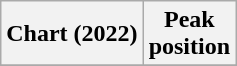<table class="wikitable plainrowheaders" style="text-align:center">
<tr>
<th scope="col">Chart (2022)</th>
<th scope="col">Peak<br>position</th>
</tr>
<tr>
</tr>
</table>
